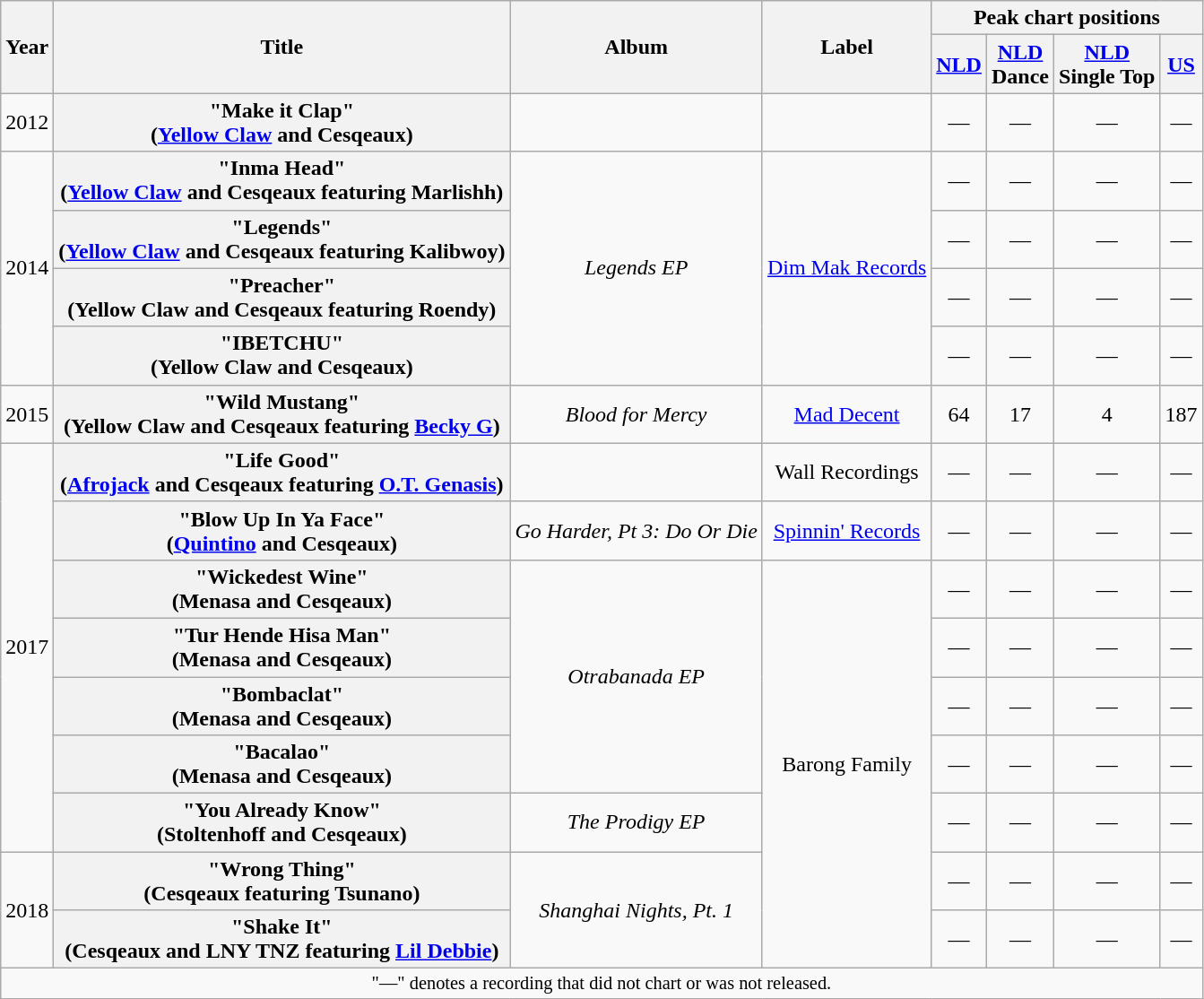<table class="wikitable plainrowheaders" style="text-align:center;">
<tr>
<th rowspan="2">Year</th>
<th rowspan="2">Title</th>
<th rowspan="2">Album</th>
<th rowspan="2">Label</th>
<th colspan="4">Peak chart positions</th>
</tr>
<tr>
<th><a href='#'>NLD</a><br></th>
<th><a href='#'>NLD</a><br>Dance<br></th>
<th><a href='#'>NLD</a><br>Single Top<br></th>
<th><a href='#'>US</a><br></th>
</tr>
<tr>
<td>2012</td>
<th scope="row">"Make it Clap"<br><span>(<a href='#'>Yellow Claw</a> and Cesqeaux)</span></th>
<td></td>
<td></td>
<td>—</td>
<td>—</td>
<td>—</td>
<td>—</td>
</tr>
<tr>
<td rowspan="4">2014</td>
<th scope="row">"Inma Head"<br><span>(<a href='#'>Yellow Claw</a> and Cesqeaux featuring Marlishh)</span></th>
<td rowspan="4"><em>Legends EP</em></td>
<td rowspan="4"><a href='#'>Dim Mak Records</a></td>
<td>—</td>
<td>—</td>
<td>—</td>
<td>—</td>
</tr>
<tr>
<th scope="row">"Legends"<br><span>(<a href='#'>Yellow Claw</a> and Cesqeaux featuring Kalibwoy)</span></th>
<td>—</td>
<td>—</td>
<td>—</td>
<td>—</td>
</tr>
<tr>
<th scope="row">"Preacher"<br><span>(Yellow Claw and Cesqeaux featuring Roendy)</span></th>
<td>—</td>
<td>—</td>
<td>—</td>
<td>—</td>
</tr>
<tr>
<th scope="row">"IBETCHU"<br><span>(Yellow Claw and Cesqeaux)</span></th>
<td>—</td>
<td>—</td>
<td>—</td>
<td>—</td>
</tr>
<tr>
<td>2015</td>
<th scope="row">"Wild Mustang"<br><span>(Yellow Claw and Cesqeaux featuring <a href='#'>Becky G</a>)</span></th>
<td><em>Blood for Mercy</em></td>
<td><a href='#'>Mad Decent</a></td>
<td>64</td>
<td>17</td>
<td>4</td>
<td>187</td>
</tr>
<tr>
<td rowspan="7">2017</td>
<th scope="row">"Life Good"<br><span>(<a href='#'>Afrojack</a> and Cesqeaux featuring <a href='#'>O.T. Genasis</a>)</span></th>
<td></td>
<td>Wall Recordings</td>
<td>—</td>
<td>—</td>
<td>—</td>
<td>—</td>
</tr>
<tr>
<th scope="row">"Blow Up In Ya Face"<br><span>(<a href='#'>Quintino</a> and Cesqeaux)</span></th>
<td><em>Go Harder, Pt 3: Do Or Die</em></td>
<td><a href='#'>Spinnin' Records</a></td>
<td>—</td>
<td>—</td>
<td>—</td>
<td>—</td>
</tr>
<tr>
<th scope="row">"Wickedest Wine"<br><span>(Menasa and Cesqeaux)</span></th>
<td rowspan="4"><em>Otrabanada EP</em></td>
<td rowspan="7">Barong Family</td>
<td>—</td>
<td>—</td>
<td>—</td>
<td>—</td>
</tr>
<tr>
<th scope="row">"Tur Hende Hisa Man"<br><span>(Menasa and Cesqeaux)</span></th>
<td>—</td>
<td>—</td>
<td>—</td>
<td>—</td>
</tr>
<tr>
<th scope="row">"Bombaclat"<br><span>(Menasa and Cesqeaux)</span></th>
<td>—</td>
<td>—</td>
<td>—</td>
<td>—</td>
</tr>
<tr>
<th scope="row">"Bacalao"<br><span>(Menasa and Cesqeaux)</span></th>
<td>—</td>
<td>—</td>
<td>—</td>
<td>—</td>
</tr>
<tr>
<th scope="row">"You Already Know"<br><span>(Stoltenhoff and Cesqeaux)</span></th>
<td><em>The Prodigy EP</em></td>
<td>—</td>
<td>—</td>
<td>—</td>
<td>—</td>
</tr>
<tr>
<td rowspan=2>2018</td>
<th scope="row">"Wrong Thing"<br><span>(Cesqeaux featuring Tsunano)</span></th>
<td rowspan=2><em>Shanghai Nights, Pt. 1</em></td>
<td>—</td>
<td>—</td>
<td>—</td>
<td>—</td>
</tr>
<tr>
<th scope="row">"Shake It"<br><span>(Cesqeaux and LNY TNZ featuring <a href='#'>Lil Debbie</a>)</span></th>
<td>—</td>
<td>—</td>
<td>—</td>
<td>—</td>
</tr>
<tr>
<td colspan="8" style="font-size:85%">"—" denotes a recording that did not chart or was not released.</td>
</tr>
</table>
